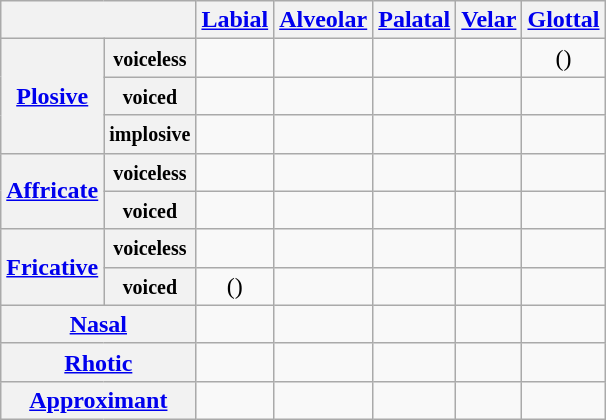<table class="wikitable" style="text-align:center;">
<tr>
<th colspan="2"></th>
<th><a href='#'>Labial</a></th>
<th><a href='#'>Alveolar</a></th>
<th><a href='#'>Palatal</a></th>
<th><a href='#'>Velar</a></th>
<th><a href='#'>Glottal</a></th>
</tr>
<tr>
<th rowspan="3"><a href='#'>Plosive</a></th>
<th><small>voiceless</small></th>
<td></td>
<td></td>
<td></td>
<td></td>
<td>()</td>
</tr>
<tr>
<th><small>voiced</small></th>
<td></td>
<td></td>
<td></td>
<td></td>
<td></td>
</tr>
<tr>
<th><small>implosive</small></th>
<td></td>
<td></td>
<td></td>
<td></td>
<td></td>
</tr>
<tr>
<th rowspan="2"><a href='#'>Affricate</a></th>
<th><small>voiceless</small></th>
<td></td>
<td></td>
<td></td>
<td></td>
<td></td>
</tr>
<tr>
<th><small>voiced</small></th>
<td></td>
<td></td>
<td></td>
<td></td>
<td></td>
</tr>
<tr>
<th rowspan="2"><a href='#'>Fricative</a></th>
<th><small>voiceless</small></th>
<td></td>
<td></td>
<td></td>
<td></td>
<td></td>
</tr>
<tr>
<th><small>voiced</small></th>
<td>()</td>
<td></td>
<td></td>
<td></td>
<td></td>
</tr>
<tr>
<th colspan="2"><a href='#'>Nasal</a></th>
<td></td>
<td></td>
<td></td>
<td></td>
<td></td>
</tr>
<tr>
<th colspan="2"><a href='#'>Rhotic</a></th>
<td></td>
<td></td>
<td></td>
<td></td>
<td></td>
</tr>
<tr>
<th colspan="2"><a href='#'>Approximant</a></th>
<td></td>
<td></td>
<td></td>
<td></td>
<td></td>
</tr>
</table>
